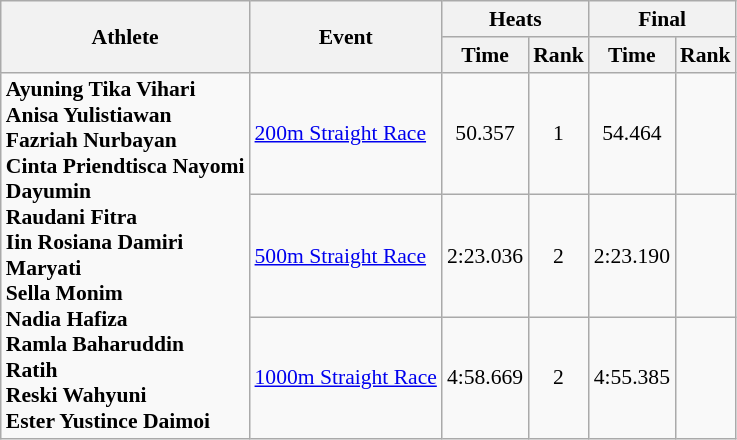<table class="wikitable" style="font-size:90%;text-align:center">
<tr>
<th rowspan="2">Athlete</th>
<th rowspan="2">Event</th>
<th colspan="2">Heats</th>
<th colspan="2">Final</th>
</tr>
<tr>
<th>Time</th>
<th>Rank</th>
<th>Time</th>
<th>Rank</th>
</tr>
<tr>
<td rowspan="3" align="left"><strong>Ayuning Tika Vihari<br>Anisa Yulistiawan<br>Fazriah Nurbayan<br>Cinta Priendtisca Nayomi<br>Dayumin<br>Raudani Fitra<br>Iin Rosiana Damiri<br>Maryati<br>Sella Monim<br>Nadia Hafiza<br>Ramla Baharuddin<br>Ratih<br>Reski Wahyuni<br>Ester Yustince Daimoi</strong></td>
<td align="left"><a href='#'>200m Straight Race</a></td>
<td>50.357</td>
<td>1</td>
<td>54.464</td>
<td></td>
</tr>
<tr>
<td align="left"><a href='#'>500m Straight Race</a></td>
<td>2:23.036</td>
<td>2</td>
<td>2:23.190</td>
<td></td>
</tr>
<tr>
<td align="left"><a href='#'>1000m Straight Race</a></td>
<td>4:58.669</td>
<td>2</td>
<td>4:55.385</td>
<td></td>
</tr>
</table>
